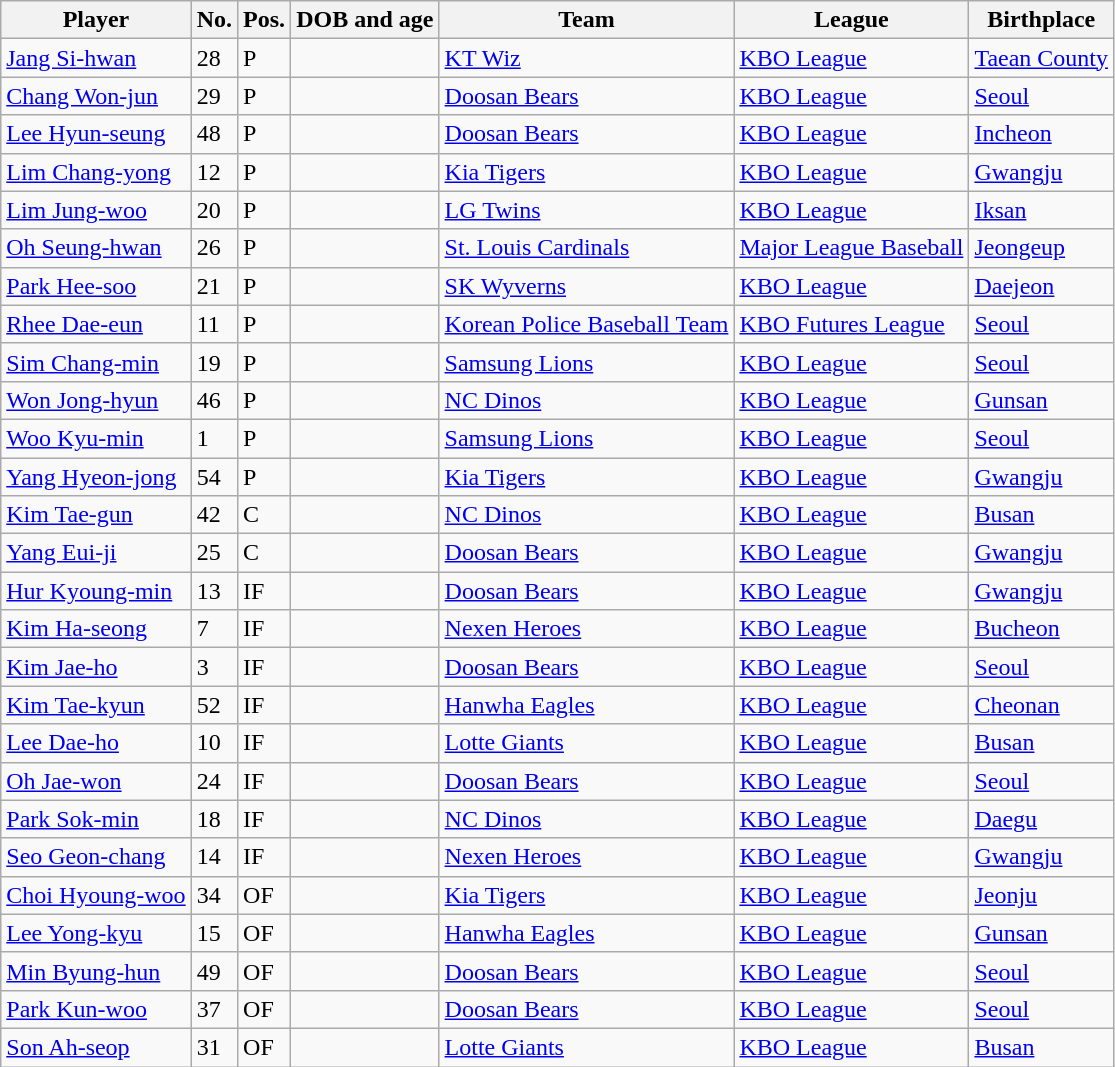<table class="wikitable sortable">
<tr>
<th>Player</th>
<th>No.</th>
<th>Pos.</th>
<th>DOB and age</th>
<th>Team</th>
<th>League</th>
<th>Birthplace</th>
</tr>
<tr>
<td><a href='#'>Jang Si-hwan</a></td>
<td>28</td>
<td>P</td>
<td></td>
<td> <a href='#'>KT Wiz</a></td>
<td><a href='#'>KBO League</a></td>
<td> <a href='#'>Taean County</a></td>
</tr>
<tr>
<td><a href='#'>Chang Won-jun</a></td>
<td>29</td>
<td>P</td>
<td></td>
<td> <a href='#'>Doosan Bears</a></td>
<td><a href='#'>KBO League</a></td>
<td> <a href='#'>Seoul</a></td>
</tr>
<tr>
<td><a href='#'>Lee Hyun-seung</a></td>
<td>48</td>
<td>P</td>
<td></td>
<td> <a href='#'>Doosan Bears</a></td>
<td><a href='#'>KBO League</a></td>
<td> <a href='#'>Incheon</a></td>
</tr>
<tr>
<td><a href='#'>Lim Chang-yong</a></td>
<td>12</td>
<td>P</td>
<td></td>
<td> <a href='#'>Kia Tigers</a></td>
<td><a href='#'>KBO League</a></td>
<td> <a href='#'>Gwangju</a></td>
</tr>
<tr>
<td><a href='#'>Lim Jung-woo</a></td>
<td>20</td>
<td>P</td>
<td></td>
<td> <a href='#'>LG Twins</a></td>
<td><a href='#'>KBO League</a></td>
<td> <a href='#'>Iksan</a></td>
</tr>
<tr>
<td><a href='#'>Oh Seung-hwan</a></td>
<td>26</td>
<td>P</td>
<td></td>
<td> <a href='#'>St. Louis Cardinals</a></td>
<td><a href='#'>Major League Baseball</a></td>
<td> <a href='#'>Jeongeup</a></td>
</tr>
<tr>
<td><a href='#'>Park Hee-soo</a></td>
<td>21</td>
<td>P</td>
<td></td>
<td> <a href='#'>SK Wyverns</a></td>
<td><a href='#'>KBO League</a></td>
<td> <a href='#'>Daejeon</a></td>
</tr>
<tr>
<td><a href='#'>Rhee Dae-eun</a></td>
<td>11</td>
<td>P</td>
<td></td>
<td> <a href='#'>Korean Police Baseball Team</a></td>
<td><a href='#'>KBO Futures League</a></td>
<td> <a href='#'>Seoul</a></td>
</tr>
<tr>
<td><a href='#'>Sim Chang-min</a></td>
<td>19</td>
<td>P</td>
<td></td>
<td> <a href='#'>Samsung Lions</a></td>
<td><a href='#'>KBO League</a></td>
<td> <a href='#'>Seoul</a></td>
</tr>
<tr>
<td><a href='#'>Won Jong-hyun</a></td>
<td>46</td>
<td>P</td>
<td></td>
<td> <a href='#'>NC Dinos</a></td>
<td><a href='#'>KBO League</a></td>
<td> <a href='#'>Gunsan</a></td>
</tr>
<tr>
<td><a href='#'>Woo Kyu-min</a></td>
<td>1</td>
<td>P</td>
<td></td>
<td> <a href='#'>Samsung Lions</a></td>
<td><a href='#'>KBO League</a></td>
<td> <a href='#'>Seoul</a></td>
</tr>
<tr>
<td><a href='#'>Yang Hyeon-jong</a></td>
<td>54</td>
<td>P</td>
<td></td>
<td> <a href='#'>Kia Tigers</a></td>
<td><a href='#'>KBO League</a></td>
<td> <a href='#'>Gwangju</a></td>
</tr>
<tr>
<td><a href='#'>Kim Tae-gun</a></td>
<td>42</td>
<td>C</td>
<td></td>
<td> <a href='#'>NC Dinos</a></td>
<td><a href='#'>KBO League</a></td>
<td> <a href='#'>Busan</a></td>
</tr>
<tr>
<td><a href='#'>Yang Eui-ji</a></td>
<td>25</td>
<td>C</td>
<td></td>
<td> <a href='#'>Doosan Bears</a></td>
<td><a href='#'>KBO League</a></td>
<td> <a href='#'>Gwangju</a></td>
</tr>
<tr>
<td><a href='#'>Hur Kyoung-min</a></td>
<td>13</td>
<td>IF</td>
<td></td>
<td> <a href='#'>Doosan Bears</a></td>
<td><a href='#'>KBO League</a></td>
<td> <a href='#'>Gwangju</a></td>
</tr>
<tr>
<td><a href='#'>Kim Ha-seong</a></td>
<td>7</td>
<td>IF</td>
<td></td>
<td> <a href='#'>Nexen Heroes</a></td>
<td><a href='#'>KBO League</a></td>
<td> <a href='#'>Bucheon</a></td>
</tr>
<tr>
<td><a href='#'>Kim Jae-ho</a></td>
<td>3</td>
<td>IF</td>
<td></td>
<td> <a href='#'>Doosan Bears</a></td>
<td><a href='#'>KBO League</a></td>
<td> <a href='#'>Seoul</a></td>
</tr>
<tr>
<td><a href='#'>Kim Tae-kyun</a></td>
<td>52</td>
<td>IF</td>
<td></td>
<td> <a href='#'>Hanwha Eagles</a></td>
<td><a href='#'>KBO League</a></td>
<td> <a href='#'>Cheonan</a></td>
</tr>
<tr>
<td><a href='#'>Lee Dae-ho</a></td>
<td>10</td>
<td>IF</td>
<td></td>
<td> <a href='#'>Lotte Giants</a></td>
<td><a href='#'>KBO League</a></td>
<td> <a href='#'>Busan</a></td>
</tr>
<tr>
<td><a href='#'>Oh Jae-won</a></td>
<td>24</td>
<td>IF</td>
<td></td>
<td> <a href='#'>Doosan Bears</a></td>
<td><a href='#'>KBO League</a></td>
<td> <a href='#'>Seoul</a></td>
</tr>
<tr>
<td><a href='#'>Park Sok-min</a></td>
<td>18</td>
<td>IF</td>
<td></td>
<td> <a href='#'>NC Dinos</a></td>
<td><a href='#'>KBO League</a></td>
<td> <a href='#'>Daegu</a></td>
</tr>
<tr>
<td><a href='#'>Seo Geon-chang</a></td>
<td>14</td>
<td>IF</td>
<td></td>
<td> <a href='#'>Nexen Heroes</a></td>
<td><a href='#'>KBO League</a></td>
<td> <a href='#'>Gwangju</a></td>
</tr>
<tr>
<td><a href='#'>Choi Hyoung-woo</a></td>
<td>34</td>
<td>OF</td>
<td></td>
<td> <a href='#'>Kia Tigers</a></td>
<td><a href='#'>KBO League</a></td>
<td> <a href='#'>Jeonju</a></td>
</tr>
<tr>
<td><a href='#'>Lee Yong-kyu</a></td>
<td>15</td>
<td>OF</td>
<td></td>
<td> <a href='#'>Hanwha Eagles</a></td>
<td><a href='#'>KBO League</a></td>
<td> <a href='#'>Gunsan</a></td>
</tr>
<tr>
<td><a href='#'>Min Byung-hun</a></td>
<td>49</td>
<td>OF</td>
<td></td>
<td> <a href='#'>Doosan Bears</a></td>
<td><a href='#'>KBO League</a></td>
<td> <a href='#'>Seoul</a></td>
</tr>
<tr>
<td><a href='#'>Park Kun-woo</a></td>
<td>37</td>
<td>OF</td>
<td></td>
<td> <a href='#'>Doosan Bears</a></td>
<td><a href='#'>KBO League</a></td>
<td> <a href='#'>Seoul</a></td>
</tr>
<tr>
<td><a href='#'>Son Ah-seop</a></td>
<td>31</td>
<td>OF</td>
<td></td>
<td> <a href='#'>Lotte Giants</a></td>
<td><a href='#'>KBO League</a></td>
<td> <a href='#'>Busan</a></td>
</tr>
</table>
